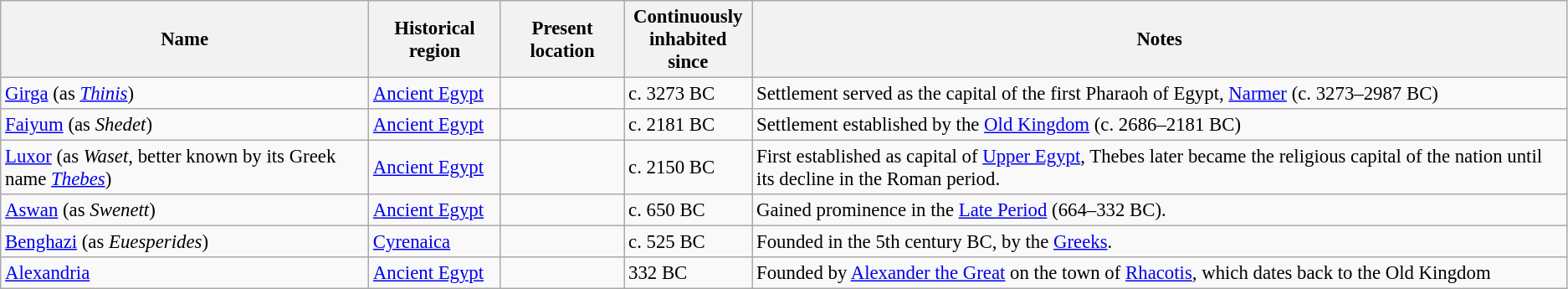<table class="wikitable sortable" style="font-size:95%">
<tr>
<th>Name</th>
<th>Historical region</th>
<th>Present location</th>
<th data-sort-type="number">Continuously<br>inhabited since</th>
<th class="unsortable">Notes</th>
</tr>
<tr>
<td><a href='#'>Girga</a> (as <em><a href='#'>Thinis</a></em>)</td>
<td><a href='#'>Ancient Egypt</a></td>
<td></td>
<td data-sort-value="-3272">c. 3273 BC</td>
<td>Settlement served as the capital of the first Pharaoh of Egypt, <a href='#'>Narmer</a> (c. 3273–2987 BC)</td>
</tr>
<tr>
<td><a href='#'>Faiyum</a> (as <em>Shedet</em>)</td>
<td><a href='#'>Ancient Egypt</a></td>
<td></td>
<td data-sort-value="-2181">c. 2181 BC</td>
<td>Settlement established by the <a href='#'>Old Kingdom</a> (c. 2686–2181 BC)</td>
</tr>
<tr>
<td><a href='#'>Luxor</a> (as <em>Waset</em>, better known by its Greek name <em><a href='#'>Thebes</a></em>)</td>
<td><a href='#'>Ancient Egypt</a></td>
<td></td>
<td data-sort-value="-2150">c. 2150 BC</td>
<td>First established as capital of <a href='#'>Upper Egypt</a>, Thebes later became the religious capital of the nation until its decline in the Roman period.</td>
</tr>
<tr>
<td><a href='#'>Aswan</a> (as <em>Swenett</em>)</td>
<td><a href='#'>Ancient Egypt</a></td>
<td></td>
<td data-sort-value="-650">c. 650 BC</td>
<td>Gained prominence in the <a href='#'>Late Period</a> (664–332 BC).</td>
</tr>
<tr>
<td><a href='#'>Benghazi</a> (as <em>Euesperides</em>)</td>
<td><a href='#'>Cyrenaica</a></td>
<td></td>
<td data-sort-value="-525">c. 525 BC</td>
<td>Founded in the 5th century BC, by the <a href='#'>Greeks</a>.</td>
</tr>
<tr>
<td><a href='#'>Alexandria</a></td>
<td><a href='#'>Ancient Egypt</a></td>
<td></td>
<td data-sort-value="-332">332 BC</td>
<td>Founded by <a href='#'>Alexander the Great</a> on the town of <a href='#'>Rhacotis</a>, which dates back to the Old Kingdom</td>
</tr>
</table>
